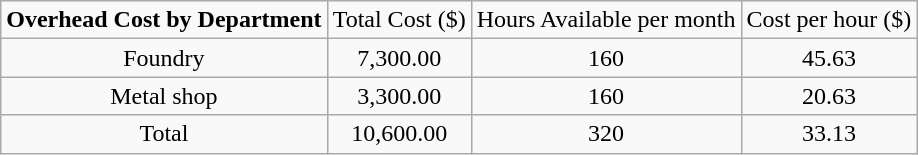<table class="wikitable" style="text-align:center">
<tr>
<td><strong>Overhead Cost by Department</strong></td>
<td>Total Cost ($)</td>
<td>Hours Available per month</td>
<td>Cost per hour ($)</td>
</tr>
<tr>
<td>Foundry</td>
<td>7,300.00</td>
<td>160</td>
<td>45.63</td>
</tr>
<tr>
<td>Metal shop</td>
<td>3,300.00</td>
<td>160</td>
<td>20.63</td>
</tr>
<tr>
<td>Total</td>
<td>10,600.00</td>
<td>320</td>
<td>33.13</td>
</tr>
</table>
